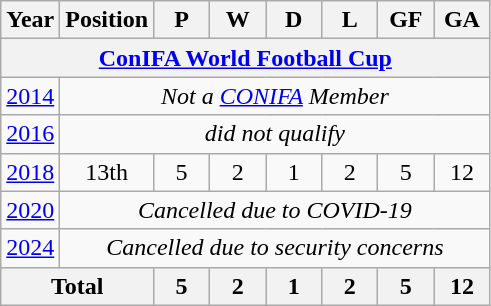<table class="wikitable" style="text-align: center;">
<tr>
<th>Year</th>
<th>Position</th>
<th width=30>P</th>
<th width=30>W</th>
<th width=30>D</th>
<th width=30>L</th>
<th width=30>GF</th>
<th width=30>GA</th>
</tr>
<tr>
<th colspan=8><a href='#'>ConIFA World Football Cup</a></th>
</tr>
<tr>
<td> <a href='#'>2014</a></td>
<td colspan=7><em>Not a <a href='#'>CONIFA</a> Member</em></td>
</tr>
<tr>
<td> <a href='#'>2016</a></td>
<td colspan=7><em>did not qualify</em></td>
</tr>
<tr>
<td> <a href='#'>2018</a></td>
<td>13th</td>
<td>5</td>
<td>2</td>
<td>1</td>
<td>2</td>
<td>5</td>
<td>12</td>
</tr>
<tr>
<td> <a href='#'>2020</a></td>
<td colspan=7><em>Cancelled due to COVID-19</em></td>
</tr>
<tr>
<td> <a href='#'>2024</a></td>
<td colspan=7><em>Cancelled due to security concerns</em></td>
</tr>
<tr>
<th colspan=2>Total</th>
<th>5</th>
<th>2</th>
<th>1</th>
<th>2</th>
<th>5</th>
<th>12</th>
</tr>
</table>
